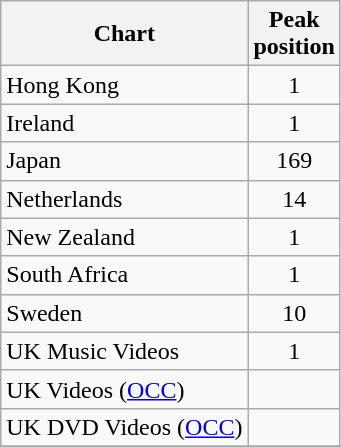<table class="wikitable">
<tr>
<th align="center">Chart</th>
<th align="center">Peak<br>position</th>
</tr>
<tr>
<td>Hong Kong</td>
<td align="center">1</td>
</tr>
<tr>
<td>Ireland</td>
<td align="center">1</td>
</tr>
<tr>
<td>Japan</td>
<td align="center">169</td>
</tr>
<tr>
<td>Netherlands</td>
<td align="center">14</td>
</tr>
<tr>
<td>New Zealand</td>
<td align="center">1</td>
</tr>
<tr>
<td>South Africa</td>
<td align="center">1</td>
</tr>
<tr>
<td>Sweden</td>
<td align="center">10</td>
</tr>
<tr>
<td>UK Music Videos</td>
<td align="center">1</td>
</tr>
<tr>
<td>UK Videos (<a href='#'>OCC</a>)</td>
<td></td>
</tr>
<tr>
<td>UK DVD Videos (<a href='#'>OCC</a>)</td>
<td></td>
</tr>
<tr>
</tr>
</table>
